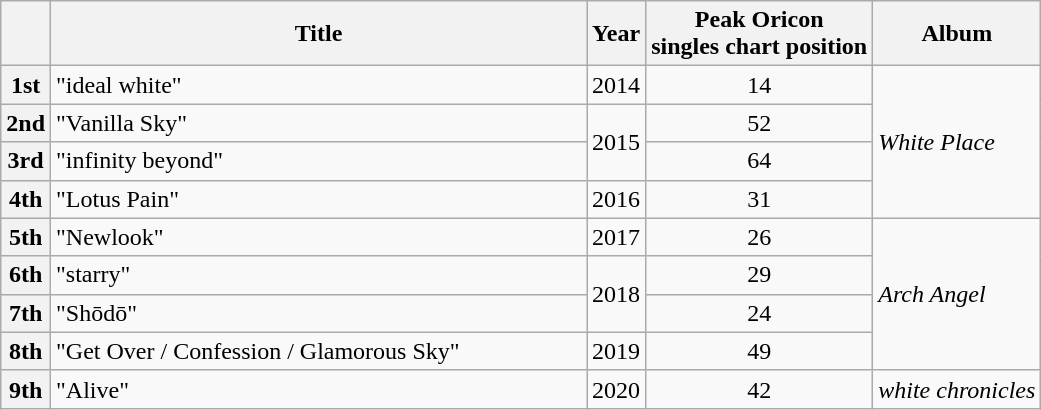<table class="wikitable" border="1">
<tr>
<th rowspan="1"></th>
<th rowspan="1" width="350">Title</th>
<th rowspan="1">Year</th>
<th colspan="1">Peak Oricon<br> singles chart position<br></th>
<th rowspan="1">Album</th>
</tr>
<tr>
<th>1st</th>
<td align="left">"ideal white"</td>
<td>2014</td>
<td align="center">14</td>
<td rowspan="4"><em>White Place</em></td>
</tr>
<tr>
<th>2nd</th>
<td align="left">"Vanilla Sky"</td>
<td rowspan="2">2015</td>
<td align="center">52</td>
</tr>
<tr>
<th>3rd</th>
<td align="left">"infinity beyond"</td>
<td align="center">64</td>
</tr>
<tr>
<th>4th</th>
<td align="left">"Lotus Pain"</td>
<td>2016</td>
<td align="center">31</td>
</tr>
<tr>
<th>5th</th>
<td align="left">"Newlook"</td>
<td>2017</td>
<td align="center">26</td>
<td rowspan="4"><em>Arch Angel</em></td>
</tr>
<tr>
<th>6th</th>
<td align="left">"starry"</td>
<td rowspan="2">2018</td>
<td align="center">29</td>
</tr>
<tr>
<th>7th</th>
<td align="left">"Shōdō"</td>
<td align="center">24</td>
</tr>
<tr>
<th>8th</th>
<td align="left">"Get Over / Confession / Glamorous Sky"</td>
<td>2019</td>
<td align="center">49</td>
</tr>
<tr>
<th>9th</th>
<td align="left">"Alive"</td>
<td>2020</td>
<td align="center">42</td>
<td><em>white chronicles</em></td>
</tr>
</table>
